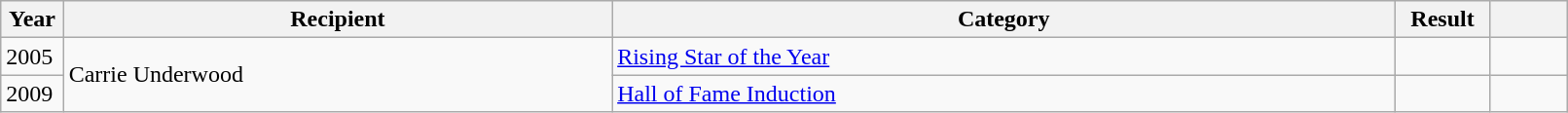<table class="wikitable plainrowheaders" style="width:85%;">
<tr>
<th scope="col" style="width:4%;">Year</th>
<th scope="col" style="width:35%;">Recipient</th>
<th scope="col" style="width:50%;">Category</th>
<th scope="col" style="width:6%;">Result</th>
<th scope="col" style="width:6%;"></th>
</tr>
<tr>
<td>2005</td>
<td rowspan=2>Carrie Underwood</td>
<td><a href='#'>Rising Star of the Year</a></td>
<td></td>
<td></td>
</tr>
<tr>
<td>2009</td>
<td><a href='#'>Hall of Fame Induction</a></td>
<td></td>
<td></td>
</tr>
</table>
